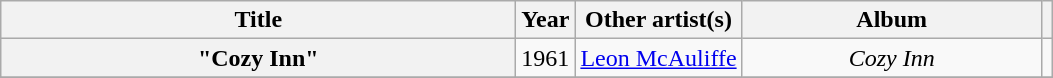<table class="wikitable plainrowheaders" style="text-align:center;" border="1">
<tr>
<th scope="col" style="width:21em;">Title</th>
<th scope="col">Year</th>
<th scope="col">Other artist(s)</th>
<th scope="col" style="width:12em;">Album</th>
<th scope="col"></th>
</tr>
<tr>
<th scope="row">"Cozy Inn" </th>
<td>1961</td>
<td><a href='#'>Leon McAuliffe</a></td>
<td><em>Cozy Inn</em></td>
<td></td>
</tr>
<tr>
</tr>
</table>
